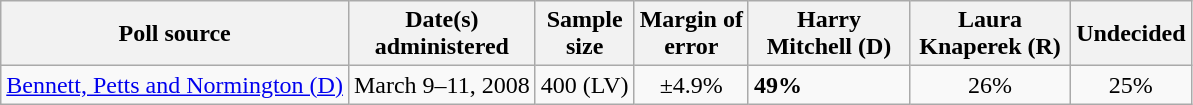<table class="wikitable">
<tr>
<th>Poll source</th>
<th>Date(s)<br>administered</th>
<th>Sample<br>size</th>
<th>Margin of <br>error</th>
<th style="width:100px;">Harry<br>Mitchell (D)</th>
<th style="width:100px;">Laura<br>Knaperek (R)</th>
<th>Undecided</th>
</tr>
<tr>
<td><a href='#'>Bennett, Petts and Normington (D)</a></td>
<td align=center>March 9–11, 2008</td>
<td align=center>400 (LV)</td>
<td align=center>±4.9%</td>
<td><strong>49%</strong></td>
<td align=center>26%</td>
<td align=center>25%</td>
</tr>
</table>
